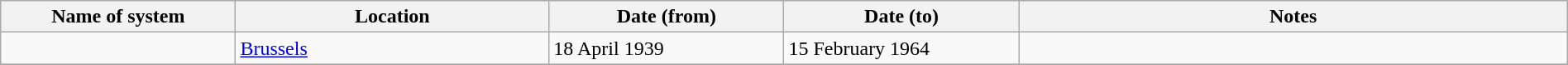<table class="wikitable" width=100%>
<tr>
<th width=15%>Name of system</th>
<th width=20%>Location</th>
<th width=15%>Date (from)</th>
<th width=15%>Date (to)</th>
<th width=35%>Notes</th>
</tr>
<tr>
<td> </td>
<td><a href='#'>Brussels</a></td>
<td>18 April 1939</td>
<td>15 February 1964</td>
<td> </td>
</tr>
<tr>
</tr>
</table>
